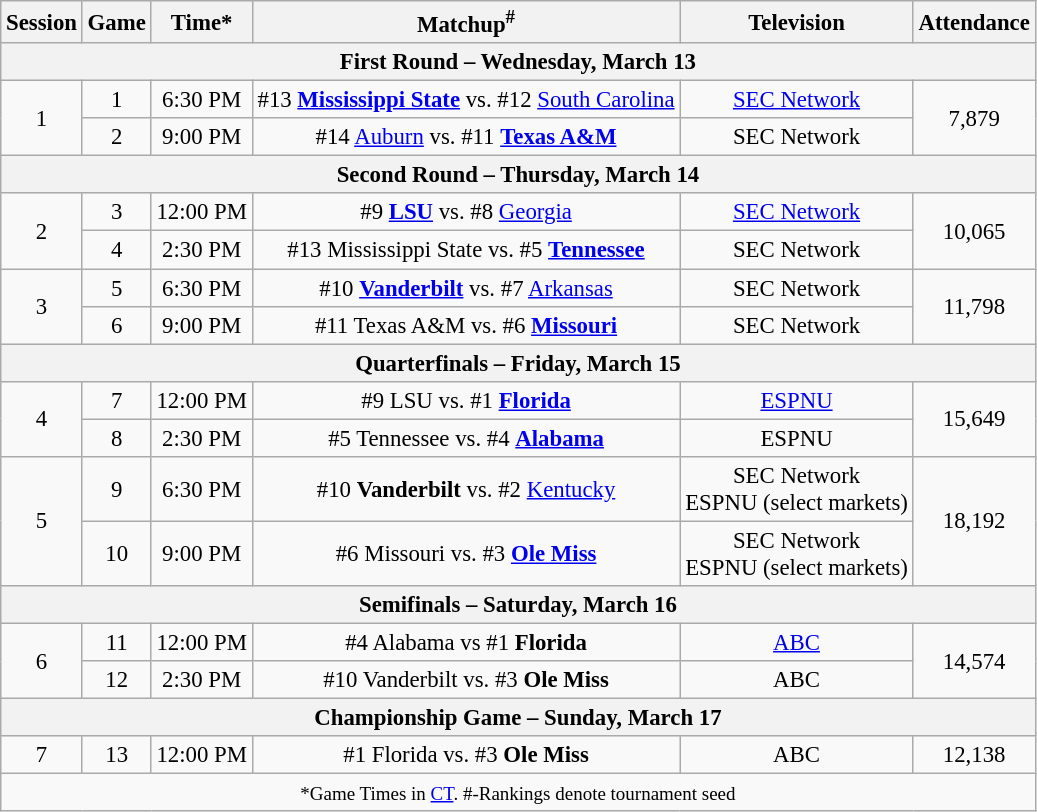<table class="wikitable" style="text-align:center;font-size: 95%">
<tr align="center">
<th>Session</th>
<th>Game</th>
<th>Time*</th>
<th>Matchup<sup>#</sup></th>
<th>Television</th>
<th>Attendance</th>
</tr>
<tr>
<th colspan=6>First Round – Wednesday, March 13</th>
</tr>
<tr>
<td rowspan=2 style="text-align:center;">1</td>
<td>1</td>
<td>6:30 PM</td>
<td>#13 <strong><a href='#'>Mississippi State</a></strong> vs. #12 <a href='#'>South Carolina</a></td>
<td><a href='#'>SEC Network</a></td>
<td rowspan=2 style="text-align:center;">7,879</td>
</tr>
<tr>
<td>2</td>
<td>9:00 PM</td>
<td>#14 <a href='#'>Auburn</a> vs. #11 <strong><a href='#'>Texas A&M</a></strong></td>
<td>SEC Network</td>
</tr>
<tr>
<th colspan=6>Second Round – Thursday, March 14</th>
</tr>
<tr>
<td rowspan=2 style="text-align:center;">2</td>
<td>3</td>
<td>12:00 PM</td>
<td>#9 <strong><a href='#'>LSU</a></strong> vs. #8 <a href='#'>Georgia</a></td>
<td><a href='#'>SEC Network</a></td>
<td rowspan=2 style="text-align:center;">10,065</td>
</tr>
<tr>
<td>4</td>
<td>2:30 PM</td>
<td>#13 Mississippi State vs. #5 <strong><a href='#'>Tennessee</a></strong></td>
<td>SEC Network</td>
</tr>
<tr>
<td rowspan=2 style="text-align:center;">3</td>
<td>5</td>
<td>6:30 PM</td>
<td>#10 <strong><a href='#'>Vanderbilt</a></strong> vs. #7 <a href='#'>Arkansas</a></td>
<td>SEC Network</td>
<td rowspan=2 style="text-align:center;">11,798</td>
</tr>
<tr>
<td>6</td>
<td>9:00 PM</td>
<td>#11 Texas A&M vs. #6 <strong><a href='#'>Missouri</a></strong></td>
<td>SEC Network</td>
</tr>
<tr>
<th colspan=6>Quarterfinals – Friday, March 15</th>
</tr>
<tr>
<td rowspan=2 style="text-align:center;">4</td>
<td>7</td>
<td>12:00 PM</td>
<td>#9 LSU vs. #1 <strong><a href='#'>Florida</a></strong></td>
<td><a href='#'>ESPNU</a></td>
<td rowspan=2 style="text-align:center;">15,649</td>
</tr>
<tr>
<td>8</td>
<td>2:30 PM</td>
<td>#5 Tennessee vs. #4 <strong><a href='#'>Alabama</a></strong></td>
<td>ESPNU</td>
</tr>
<tr>
<td rowspan=2 style="text-align:center;">5</td>
<td>9</td>
<td>6:30 PM</td>
<td>#10 <strong>Vanderbilt</strong> vs. #2 <a href='#'>Kentucky</a></td>
<td>SEC Network<br>ESPNU (select markets)</td>
<td rowspan=2 style="text-align:center;">18,192</td>
</tr>
<tr>
<td>10</td>
<td>9:00 PM</td>
<td>#6 Missouri vs. #3 <strong><a href='#'>Ole Miss</a></strong></td>
<td>SEC Network<br>ESPNU (select markets)</td>
</tr>
<tr>
<th colspan=6>Semifinals – Saturday, March 16</th>
</tr>
<tr>
<td rowspan=2 style="text-align:center;">6</td>
<td>11</td>
<td>12:00 PM</td>
<td>#4 Alabama vs #1 <strong>Florida</strong></td>
<td><a href='#'>ABC</a></td>
<td rowspan=2 style="text-align:center;">14,574</td>
</tr>
<tr>
<td>12</td>
<td>2:30 PM</td>
<td>#10 Vanderbilt vs. #3 <strong>Ole Miss</strong></td>
<td>ABC</td>
</tr>
<tr>
<th colspan=6>Championship Game – Sunday, March 17</th>
</tr>
<tr>
<td>7</td>
<td>13</td>
<td>12:00 PM</td>
<td>#1 Florida vs. #3 <strong>Ole Miss</strong></td>
<td>ABC</td>
<td>12,138</td>
</tr>
<tr>
<td colspan=6><small>*Game Times in <a href='#'>CT</a>. #-Rankings denote tournament seed</small></td>
</tr>
</table>
